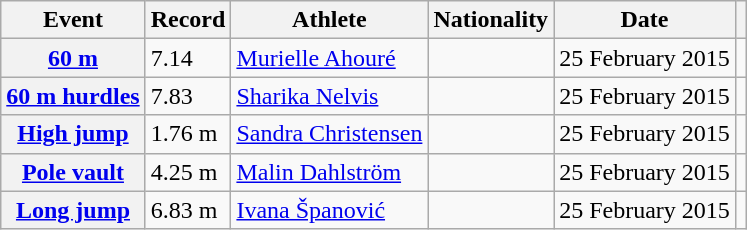<table class="wikitable plainrowheaders sticky-header">
<tr>
<th scope="col">Event</th>
<th scope="col">Record</th>
<th scope="col">Athlete</th>
<th scope="col">Nationality</th>
<th scope="col">Date</th>
<th scope="col"></th>
</tr>
<tr>
<th scope="row"><a href='#'>60 m</a></th>
<td>7.14</td>
<td><a href='#'>Murielle Ahouré</a></td>
<td></td>
<td>25 February 2015</td>
<td></td>
</tr>
<tr>
<th scope="row"><a href='#'>60 m hurdles</a></th>
<td>7.83</td>
<td><a href='#'>Sharika Nelvis</a></td>
<td></td>
<td>25 February 2015</td>
<td></td>
</tr>
<tr>
<th scope="row"><a href='#'>High jump</a></th>
<td>1.76 m</td>
<td><a href='#'>Sandra Christensen</a></td>
<td></td>
<td>25 February 2015</td>
<td></td>
</tr>
<tr>
<th scope="row"><a href='#'>Pole vault</a></th>
<td>4.25 m</td>
<td><a href='#'>Malin Dahlström</a></td>
<td></td>
<td>25 February 2015</td>
<td></td>
</tr>
<tr>
<th scope="row"><a href='#'>Long jump</a></th>
<td>6.83 m </td>
<td><a href='#'>Ivana Španović</a></td>
<td></td>
<td>25 February 2015</td>
<td></td>
</tr>
</table>
